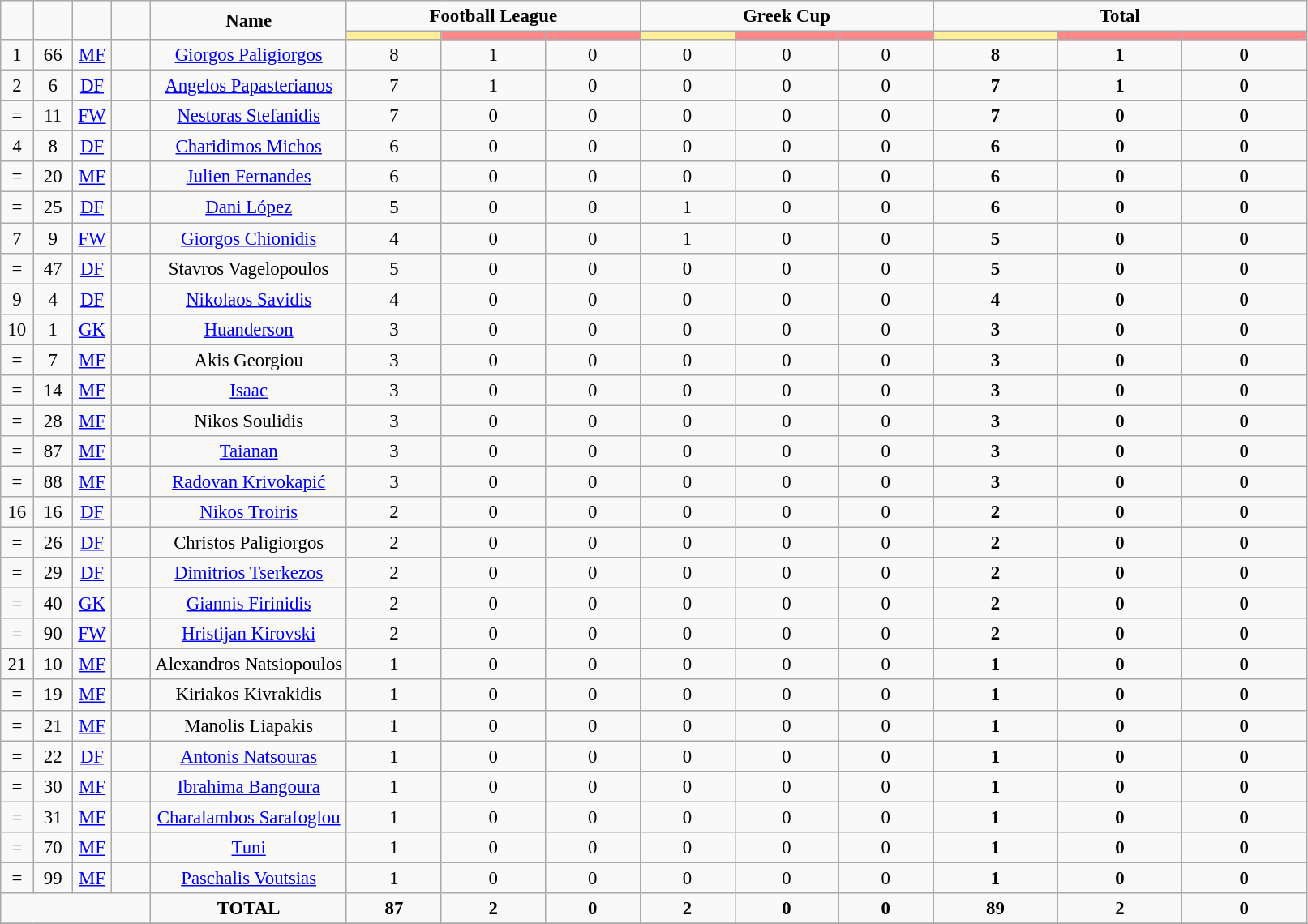<table class="wikitable" style="font-size: 95%; text-align: center;">
<tr>
<td rowspan="2" style="width:2.5%; text-align:center;"><strong></strong></td>
<td rowspan="2" style="width:3%; text-align:center;"><strong></strong></td>
<td rowspan="2" style="width:3%; text-align:center;"><strong></strong></td>
<td rowspan="2" style="width:3%; text-align:center;"><strong></strong></td>
<td rowspan="2" style="width:15%; text-align:center;"><strong>Name</strong></td>
<td colspan="3" style="text-align:center;"><strong>Football League</strong></td>
<td colspan="3" style="text-align:center;"><strong>Greek Cup</strong></td>
<td colspan="3" style="text-align:center;"><strong>Total</strong></td>
</tr>
<tr>
<th style="width:25px; background:#fe9;"></th>
<th style="width:28px; background:#ff8888;"></th>
<th style="width:25px; background:#ff8888;"></th>
<th style="width:25px; background:#fe9;"></th>
<th style="width:28px; background:#ff8888;"></th>
<th style="width:25px; background:#ff8888;"></th>
<th style="width:35px; background:#fe9;"></th>
<th style="width:35px; background:#ff8888;"></th>
<th style="width:35px; background:#ff8888;"></th>
</tr>
<tr>
<td>1</td>
<td>66</td>
<td><a href='#'>MF</a></td>
<td></td>
<td><a href='#'>Giorgos Paligiorgos</a></td>
<td>8</td>
<td>1</td>
<td>0</td>
<td>0</td>
<td>0</td>
<td>0</td>
<td><strong>8</strong></td>
<td><strong>1</strong></td>
<td><strong>0</strong></td>
</tr>
<tr>
<td>2</td>
<td>6</td>
<td><a href='#'>DF</a></td>
<td></td>
<td><a href='#'>Angelos Papasterianos</a></td>
<td>7</td>
<td>1</td>
<td>0</td>
<td>0</td>
<td>0</td>
<td>0</td>
<td><strong>7</strong></td>
<td><strong>1</strong></td>
<td><strong>0</strong></td>
</tr>
<tr>
<td>=</td>
<td>11</td>
<td><a href='#'>FW</a></td>
<td></td>
<td><a href='#'>Nestoras Stefanidis</a></td>
<td>7</td>
<td>0</td>
<td>0</td>
<td>0</td>
<td>0</td>
<td>0</td>
<td><strong>7</strong></td>
<td><strong>0</strong></td>
<td><strong>0</strong></td>
</tr>
<tr>
<td>4</td>
<td>8</td>
<td><a href='#'>DF</a></td>
<td></td>
<td><a href='#'>Charidimos Michos</a></td>
<td>6</td>
<td>0</td>
<td>0</td>
<td>0</td>
<td>0</td>
<td>0</td>
<td><strong>6</strong></td>
<td><strong>0</strong></td>
<td><strong>0</strong></td>
</tr>
<tr>
<td>=</td>
<td>20</td>
<td><a href='#'>MF</a></td>
<td></td>
<td><a href='#'>Julien Fernandes</a></td>
<td>6</td>
<td>0</td>
<td>0</td>
<td>0</td>
<td>0</td>
<td>0</td>
<td><strong>6</strong></td>
<td><strong>0</strong></td>
<td><strong>0</strong></td>
</tr>
<tr>
<td>=</td>
<td>25</td>
<td><a href='#'>DF</a></td>
<td></td>
<td><a href='#'>Dani López</a></td>
<td>5</td>
<td>0</td>
<td>0</td>
<td>1</td>
<td>0</td>
<td>0</td>
<td><strong>6</strong></td>
<td><strong>0</strong></td>
<td><strong>0</strong></td>
</tr>
<tr>
<td>7</td>
<td>9</td>
<td><a href='#'>FW</a></td>
<td></td>
<td><a href='#'>Giorgos Chionidis</a></td>
<td>4</td>
<td>0</td>
<td>0</td>
<td>1</td>
<td>0</td>
<td>0</td>
<td><strong>5</strong></td>
<td><strong>0</strong></td>
<td><strong>0</strong></td>
</tr>
<tr>
<td>=</td>
<td>47</td>
<td><a href='#'>DF</a></td>
<td></td>
<td>Stavros Vagelopoulos</td>
<td>5</td>
<td>0</td>
<td>0</td>
<td>0</td>
<td>0</td>
<td>0</td>
<td><strong>5</strong></td>
<td><strong>0</strong></td>
<td><strong>0</strong></td>
</tr>
<tr>
<td>9</td>
<td>4</td>
<td><a href='#'>DF</a></td>
<td></td>
<td><a href='#'>Nikolaos Savidis</a></td>
<td>4</td>
<td>0</td>
<td>0</td>
<td>0</td>
<td>0</td>
<td>0</td>
<td><strong>4</strong></td>
<td><strong>0</strong></td>
<td><strong>0</strong></td>
</tr>
<tr>
<td>10</td>
<td>1</td>
<td><a href='#'>GK</a></td>
<td></td>
<td><a href='#'>Huanderson</a></td>
<td>3</td>
<td>0</td>
<td>0</td>
<td>0</td>
<td>0</td>
<td>0</td>
<td><strong>3</strong></td>
<td><strong>0</strong></td>
<td><strong>0</strong></td>
</tr>
<tr>
<td>=</td>
<td>7</td>
<td><a href='#'>MF</a></td>
<td></td>
<td>Akis Georgiou</td>
<td>3</td>
<td>0</td>
<td>0</td>
<td>0</td>
<td>0</td>
<td>0</td>
<td><strong>3</strong></td>
<td><strong>0</strong></td>
<td><strong>0</strong></td>
</tr>
<tr>
<td>=</td>
<td>14</td>
<td><a href='#'>MF</a></td>
<td></td>
<td><a href='#'>Isaac</a></td>
<td>3</td>
<td>0</td>
<td>0</td>
<td>0</td>
<td>0</td>
<td>0</td>
<td><strong>3</strong></td>
<td><strong>0</strong></td>
<td><strong>0</strong></td>
</tr>
<tr>
<td>=</td>
<td>28</td>
<td><a href='#'>MF</a></td>
<td></td>
<td>Nikos Soulidis</td>
<td>3</td>
<td>0</td>
<td>0</td>
<td>0</td>
<td>0</td>
<td>0</td>
<td><strong>3</strong></td>
<td><strong>0</strong></td>
<td><strong>0</strong></td>
</tr>
<tr>
<td>=</td>
<td>87</td>
<td><a href='#'>MF</a></td>
<td></td>
<td><a href='#'>Taianan</a></td>
<td>3</td>
<td>0</td>
<td>0</td>
<td>0</td>
<td>0</td>
<td>0</td>
<td><strong>3</strong></td>
<td><strong>0</strong></td>
<td><strong>0</strong></td>
</tr>
<tr>
<td>=</td>
<td>88</td>
<td><a href='#'>MF</a></td>
<td></td>
<td><a href='#'>Radovan Krivokapić</a></td>
<td>3</td>
<td>0</td>
<td>0</td>
<td>0</td>
<td>0</td>
<td>0</td>
<td><strong>3</strong></td>
<td><strong>0</strong></td>
<td><strong>0</strong></td>
</tr>
<tr>
<td>16</td>
<td>16</td>
<td><a href='#'>DF</a></td>
<td></td>
<td><a href='#'>Nikos Troiris</a></td>
<td>2</td>
<td>0</td>
<td>0</td>
<td>0</td>
<td>0</td>
<td>0</td>
<td><strong>2</strong></td>
<td><strong>0</strong></td>
<td><strong>0</strong></td>
</tr>
<tr>
<td>=</td>
<td>26</td>
<td><a href='#'>DF</a></td>
<td></td>
<td>Christos Paligiorgos</td>
<td>2</td>
<td>0</td>
<td>0</td>
<td>0</td>
<td>0</td>
<td>0</td>
<td><strong>2</strong></td>
<td><strong>0</strong></td>
<td><strong>0</strong></td>
</tr>
<tr>
<td>=</td>
<td>29</td>
<td><a href='#'>DF</a></td>
<td></td>
<td><a href='#'>Dimitrios Tserkezos</a></td>
<td>2</td>
<td>0</td>
<td>0</td>
<td>0</td>
<td>0</td>
<td>0</td>
<td><strong>2</strong></td>
<td><strong>0</strong></td>
<td><strong>0</strong></td>
</tr>
<tr>
<td>=</td>
<td>40</td>
<td><a href='#'>GK</a></td>
<td></td>
<td><a href='#'>Giannis Firinidis</a></td>
<td>2</td>
<td>0</td>
<td>0</td>
<td>0</td>
<td>0</td>
<td>0</td>
<td><strong>2</strong></td>
<td><strong>0</strong></td>
<td><strong>0</strong></td>
</tr>
<tr>
<td>=</td>
<td>90</td>
<td><a href='#'>FW</a></td>
<td></td>
<td><a href='#'>Hristijan Kirovski</a></td>
<td>2</td>
<td>0</td>
<td>0</td>
<td>0</td>
<td>0</td>
<td>0</td>
<td><strong>2</strong></td>
<td><strong>0</strong></td>
<td><strong>0</strong></td>
</tr>
<tr>
<td>21</td>
<td>10</td>
<td><a href='#'>MF</a></td>
<td></td>
<td>Alexandros Natsiopoulos</td>
<td>1</td>
<td>0</td>
<td>0</td>
<td>0</td>
<td>0</td>
<td>0</td>
<td><strong>1</strong></td>
<td><strong>0</strong></td>
<td><strong>0</strong></td>
</tr>
<tr>
<td>=</td>
<td>19</td>
<td><a href='#'>MF</a></td>
<td></td>
<td>Kiriakos Kivrakidis</td>
<td>1</td>
<td>0</td>
<td>0</td>
<td>0</td>
<td>0</td>
<td>0</td>
<td><strong>1</strong></td>
<td><strong>0</strong></td>
<td><strong>0</strong></td>
</tr>
<tr>
<td>=</td>
<td>21</td>
<td><a href='#'>MF</a></td>
<td></td>
<td>Manolis Liapakis</td>
<td>1</td>
<td>0</td>
<td>0</td>
<td>0</td>
<td>0</td>
<td>0</td>
<td><strong>1</strong></td>
<td><strong>0</strong></td>
<td><strong>0</strong></td>
</tr>
<tr>
<td>=</td>
<td>22</td>
<td><a href='#'>DF</a></td>
<td></td>
<td><a href='#'>Antonis Natsouras</a></td>
<td>1</td>
<td>0</td>
<td>0</td>
<td>0</td>
<td>0</td>
<td>0</td>
<td><strong>1</strong></td>
<td><strong>0</strong></td>
<td><strong>0</strong></td>
</tr>
<tr>
<td>=</td>
<td>30</td>
<td><a href='#'>MF</a></td>
<td></td>
<td><a href='#'>Ibrahima Bangoura</a></td>
<td>1</td>
<td>0</td>
<td>0</td>
<td>0</td>
<td>0</td>
<td>0</td>
<td><strong>1</strong></td>
<td><strong>0</strong></td>
<td><strong>0</strong></td>
</tr>
<tr>
<td>=</td>
<td>31</td>
<td><a href='#'>MF</a></td>
<td></td>
<td><a href='#'>Charalambos Sarafoglou</a></td>
<td>1</td>
<td>0</td>
<td>0</td>
<td>0</td>
<td>0</td>
<td>0</td>
<td><strong>1</strong></td>
<td><strong>0</strong></td>
<td><strong>0</strong></td>
</tr>
<tr>
<td>=</td>
<td>70</td>
<td><a href='#'>MF</a></td>
<td></td>
<td><a href='#'>Tuni</a></td>
<td>1</td>
<td>0</td>
<td>0</td>
<td>0</td>
<td>0</td>
<td>0</td>
<td><strong>1</strong></td>
<td><strong>0</strong></td>
<td><strong>0</strong></td>
</tr>
<tr>
<td>=</td>
<td>99</td>
<td><a href='#'>MF</a></td>
<td></td>
<td><a href='#'>Paschalis Voutsias</a></td>
<td>1</td>
<td>0</td>
<td>0</td>
<td>0</td>
<td>0</td>
<td>0</td>
<td><strong>1</strong></td>
<td><strong>0</strong></td>
<td><strong>0</strong></td>
</tr>
<tr>
<td colspan="4"></td>
<td><strong>TOTAL</strong></td>
<td><strong>87</strong></td>
<td><strong>2</strong></td>
<td><strong>0</strong></td>
<td><strong>2</strong></td>
<td><strong>0</strong></td>
<td><strong>0</strong></td>
<td><strong>89</strong></td>
<td><strong>2</strong></td>
<td><strong>0</strong></td>
</tr>
<tr>
</tr>
</table>
